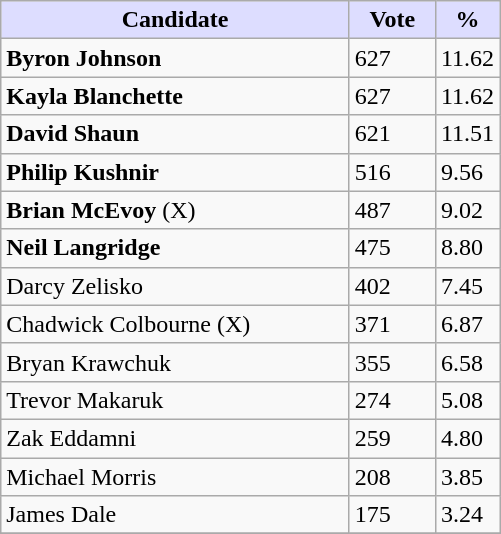<table class="wikitable">
<tr>
<th style="background:#ddf; width:225px;">Candidate</th>
<th style="background:#ddf; width:50px;">Vote</th>
<th style="background:#ddf; width:30px;">%</th>
</tr>
<tr>
<td><strong>Byron Johnson</strong></td>
<td>627</td>
<td>11.62</td>
</tr>
<tr>
<td><strong>Kayla Blanchette</strong></td>
<td>627</td>
<td>11.62</td>
</tr>
<tr>
<td><strong>David Shaun</strong></td>
<td>621</td>
<td>11.51</td>
</tr>
<tr>
<td><strong>Philip Kushnir</strong></td>
<td>516</td>
<td>9.56</td>
</tr>
<tr>
<td><strong>Brian McEvoy</strong> (X)</td>
<td>487</td>
<td>9.02</td>
</tr>
<tr>
<td><strong>Neil Langridge</strong></td>
<td>475</td>
<td>8.80</td>
</tr>
<tr>
<td>Darcy Zelisko</td>
<td>402</td>
<td>7.45</td>
</tr>
<tr>
<td>Chadwick Colbourne (X)</td>
<td>371</td>
<td>6.87</td>
</tr>
<tr>
<td>Bryan Krawchuk</td>
<td>355</td>
<td>6.58</td>
</tr>
<tr>
<td>Trevor Makaruk</td>
<td>274</td>
<td>5.08</td>
</tr>
<tr>
<td>Zak Eddamni</td>
<td>259</td>
<td>4.80</td>
</tr>
<tr>
<td>Michael Morris</td>
<td>208</td>
<td>3.85</td>
</tr>
<tr>
<td>James Dale</td>
<td>175</td>
<td>3.24</td>
</tr>
<tr>
</tr>
</table>
